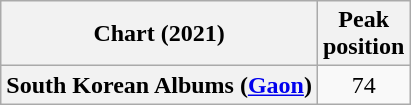<table class="wikitable plainrowheaders" style="text-align:center;">
<tr>
<th scope="col">Chart (2021)</th>
<th scope="col">Peak<br>position</th>
</tr>
<tr>
<th scope="row">South Korean Albums (<a href='#'>Gaon</a>)</th>
<td>74</td>
</tr>
</table>
